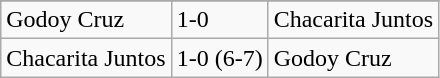<table class="wikitable">
<tr>
</tr>
<tr>
<td>Godoy Cruz</td>
<td>1-0</td>
<td>Chacarita Juntos</td>
</tr>
<tr>
<td>Chacarita Juntos</td>
<td>1-0 (6-7)</td>
<td>Godoy Cruz</td>
</tr>
</table>
